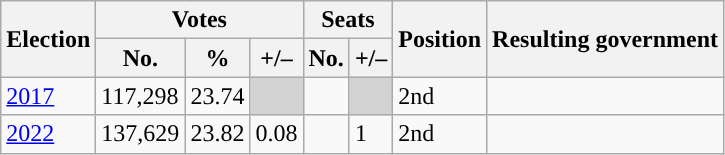<table class="wikitable">
<tr>
<th rowspan="2" style="background-color:">Election</th>
<th colspan="3" style="background-color:">Votes</th>
<th colspan="2" style="background-color:">Seats</th>
<th rowspan="2" style="background-color:">Position</th>
<th rowspan="2" style="background-color:">Resulting government</th>
</tr>
<tr>
<th style="background-color:">No.</th>
<th style="background-color:">%</th>
<th style="background-color:">+/–</th>
<th style="background-color:">No.</th>
<th style="background-color:">+/–</th>
</tr>
<tr>
<td><a href='#'>2017</a></td>
<td>117,298</td>
<td>23.74</td>
<td bgcolor="lightgray"></td>
<td></td>
<td bgcolor="lightgray"></td>
<td>2nd</td>
<td></td>
</tr>
<tr>
<td><a href='#'>2022</a></td>
<td>137,629</td>
<td>23.82</td>
<td> 0.08</td>
<td></td>
<td> 1</td>
<td> 2nd</td>
<td></td>
</tr>
</table>
